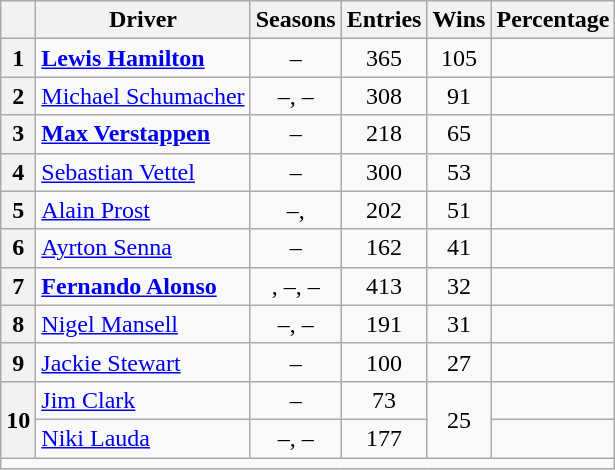<table class="wikitable sortable" style="text-align:center">
<tr>
<th></th>
<th>Driver</th>
<th>Seasons</th>
<th>Entries</th>
<th>Wins</th>
<th>Percentage</th>
</tr>
<tr>
<th>1</th>
<td align=left> <strong><a href='#'>Lewis Hamilton</a></strong></td>
<td>–</td>
<td>365</td>
<td>105</td>
<td></td>
</tr>
<tr>
<th>2</th>
<td align=left> <a href='#'>Michael Schumacher</a></td>
<td>–, –</td>
<td>308</td>
<td>91</td>
<td></td>
</tr>
<tr>
<th>3</th>
<td align=left> <strong><a href='#'>Max Verstappen</a></strong></td>
<td>–</td>
<td>218</td>
<td>65</td>
<td></td>
</tr>
<tr>
<th>4</th>
<td align=left> <a href='#'>Sebastian Vettel</a></td>
<td>–</td>
<td>300</td>
<td>53</td>
<td></td>
</tr>
<tr>
<th>5</th>
<td align=left> <a href='#'>Alain Prost</a></td>
<td>–, </td>
<td>202</td>
<td>51</td>
<td></td>
</tr>
<tr>
<th>6</th>
<td align=left> <a href='#'>Ayrton Senna</a></td>
<td>–</td>
<td>162</td>
<td>41</td>
<td></td>
</tr>
<tr>
<th>7</th>
<td align=left> <strong><a href='#'>Fernando Alonso</a></strong></td>
<td>, –, –</td>
<td>413</td>
<td>32</td>
<td></td>
</tr>
<tr>
<th>8</th>
<td align=left> <a href='#'>Nigel Mansell</a></td>
<td>–, –</td>
<td>191</td>
<td>31</td>
<td></td>
</tr>
<tr>
<th>9</th>
<td align=left> <a href='#'>Jackie Stewart</a></td>
<td>–</td>
<td>100</td>
<td>27</td>
<td></td>
</tr>
<tr>
<th rowspan=2>10</th>
<td align=left> <a href='#'>Jim Clark</a></td>
<td>–</td>
<td>73</td>
<td rowspan=2>25</td>
<td></td>
</tr>
<tr>
<td align=left> <a href='#'>Niki Lauda</a></td>
<td>–, –</td>
<td>177</td>
<td></td>
</tr>
<tr class="sortbottom">
<td colspan=6></td>
</tr>
</table>
